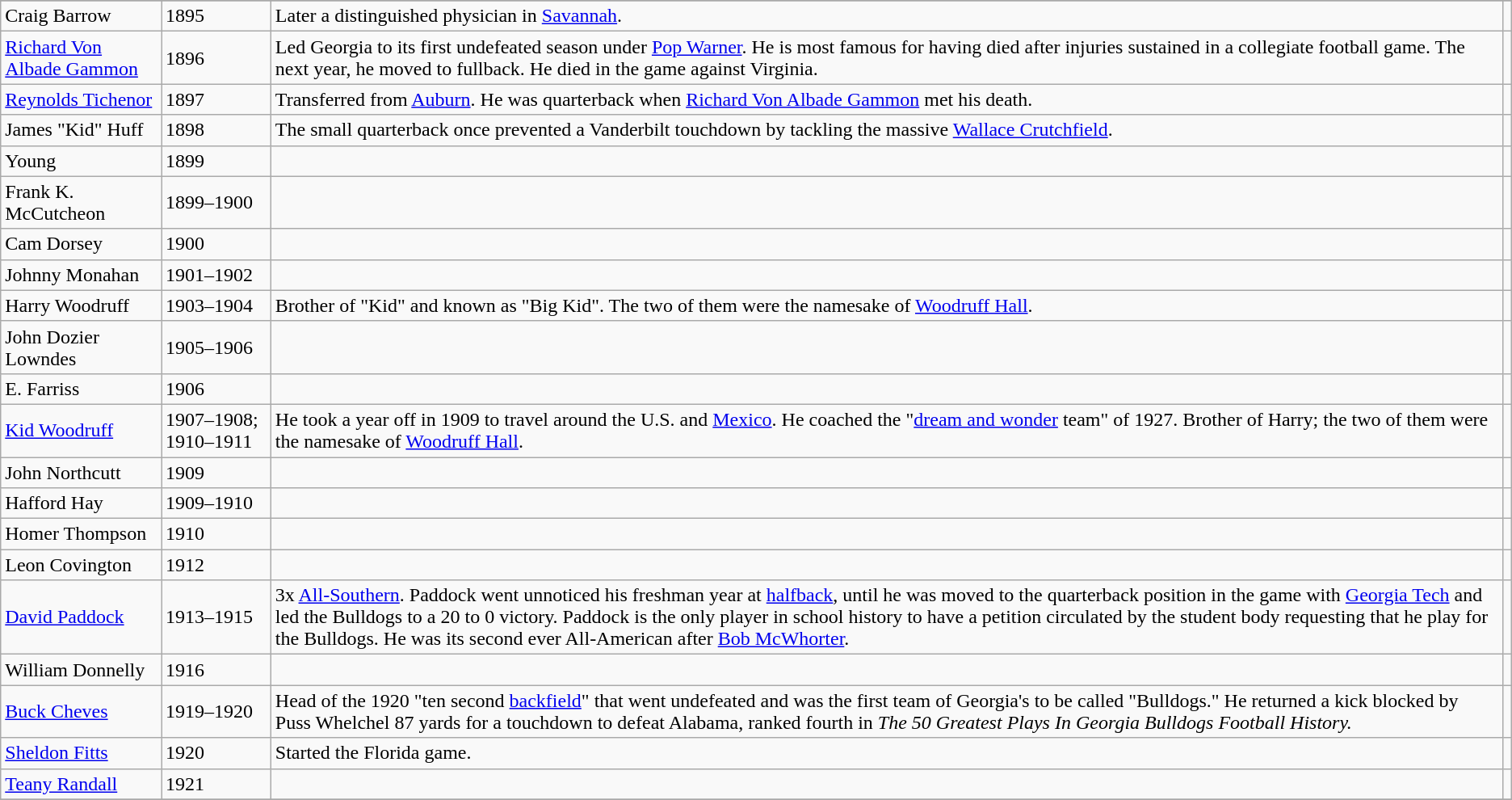<table class="wikitable sortable" style="text-align:left;">
<tr>
</tr>
<tr>
<td>Craig Barrow</td>
<td>1895</td>
<td>Later a distinguished physician in <a href='#'>Savannah</a>.</td>
<td></td>
</tr>
<tr>
<td><a href='#'>Richard Von Albade Gammon</a></td>
<td>1896</td>
<td>Led Georgia to its first undefeated season under <a href='#'>Pop Warner</a>. He is most famous for having died after injuries sustained in a collegiate football game. The next year, he moved to fullback. He died in the game against Virginia.</td>
<td></td>
</tr>
<tr>
<td><a href='#'>Reynolds Tichenor</a></td>
<td>1897</td>
<td>Transferred from <a href='#'>Auburn</a>. He was quarterback when <a href='#'>Richard Von Albade Gammon</a> met his death.</td>
<td></td>
</tr>
<tr>
<td>James "Kid" Huff</td>
<td>1898</td>
<td>The small quarterback once prevented a Vanderbilt touchdown by tackling the massive <a href='#'>Wallace Crutchfield</a>.</td>
<td></td>
</tr>
<tr>
<td>Young</td>
<td>1899</td>
<td></td>
<td></td>
</tr>
<tr>
<td>Frank K. McCutcheon</td>
<td>1899–1900</td>
<td></td>
<td></td>
</tr>
<tr>
<td>Cam Dorsey</td>
<td>1900</td>
<td></td>
<td></td>
</tr>
<tr>
<td>Johnny Monahan</td>
<td>1901–1902</td>
<td></td>
<td></td>
</tr>
<tr>
<td>Harry Woodruff</td>
<td>1903–1904</td>
<td>Brother of "Kid" and known as "Big Kid". The two of them were the namesake of <a href='#'>Woodruff Hall</a>.</td>
<td></td>
</tr>
<tr>
<td>John Dozier Lowndes</td>
<td>1905–1906</td>
<td></td>
<td></td>
</tr>
<tr>
<td>E. Farriss</td>
<td>1906</td>
<td></td>
<td></td>
</tr>
<tr>
<td><a href='#'>Kid Woodruff</a></td>
<td>1907–1908; 1910–1911</td>
<td>He took a year off in 1909 to travel around the U.S. and <a href='#'>Mexico</a>. He coached the "<a href='#'>dream and wonder</a> team" of 1927. Brother of Harry; the two of them were the namesake of <a href='#'>Woodruff Hall</a>.</td>
<td></td>
</tr>
<tr>
<td>John Northcutt</td>
<td>1909</td>
<td></td>
<td></td>
</tr>
<tr>
<td>Hafford Hay</td>
<td>1909–1910</td>
<td></td>
<td></td>
</tr>
<tr>
<td>Homer Thompson</td>
<td>1910</td>
<td></td>
<td></td>
</tr>
<tr>
<td>Leon Covington</td>
<td>1912</td>
<td></td>
<td></td>
</tr>
<tr>
<td><a href='#'>David Paddock</a></td>
<td>1913–1915</td>
<td>3x <a href='#'>All-Southern</a>. Paddock went unnoticed his freshman year at <a href='#'>halfback</a>, until he was moved to the quarterback position in the game with <a href='#'>Georgia Tech</a> and led the Bulldogs to a 20 to 0 victory. Paddock is the only player in school history to have a petition circulated by the student body requesting that he play for the Bulldogs. He was its second ever All-American after <a href='#'>Bob McWhorter</a>.</td>
<td></td>
</tr>
<tr>
<td>William Donnelly</td>
<td>1916</td>
<td></td>
<td></td>
</tr>
<tr>
<td><a href='#'>Buck Cheves</a></td>
<td>1919–1920</td>
<td>Head of the 1920 "ten second <a href='#'>backfield</a>" that went undefeated and was the first team of Georgia's to be called "Bulldogs." He returned a kick blocked by Puss Whelchel 87 yards for a touchdown to defeat Alabama, ranked fourth in <em>The 50 Greatest Plays In Georgia Bulldogs Football History.</em></td>
<td></td>
</tr>
<tr>
<td><a href='#'>Sheldon Fitts</a></td>
<td>1920</td>
<td>Started the Florida game.</td>
<td></td>
</tr>
<tr>
<td><a href='#'>Teany Randall</a></td>
<td>1921</td>
<td></td>
<td></td>
</tr>
<tr>
</tr>
</table>
